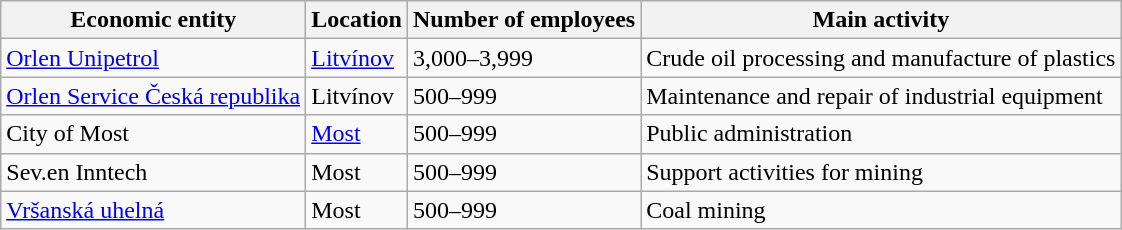<table class="wikitable sortable">
<tr>
<th>Economic entity</th>
<th>Location</th>
<th>Number of employees</th>
<th>Main activity</th>
</tr>
<tr>
<td><a href='#'>Orlen Unipetrol</a></td>
<td><a href='#'>Litvínov</a></td>
<td>3,000–3,999</td>
<td>Crude oil processing and manufacture of plastics</td>
</tr>
<tr>
<td><a href='#'>Orlen Service Česká republika</a></td>
<td>Litvínov</td>
<td>500–999</td>
<td>Maintenance and repair of industrial equipment</td>
</tr>
<tr>
<td>City of Most</td>
<td><a href='#'>Most</a></td>
<td>500–999</td>
<td>Public administration</td>
</tr>
<tr>
<td>Sev.en Inntech</td>
<td>Most</td>
<td>500–999</td>
<td>Support activities for mining</td>
</tr>
<tr>
<td><a href='#'>Vršanská uhelná</a></td>
<td>Most</td>
<td>500–999</td>
<td>Coal mining</td>
</tr>
</table>
